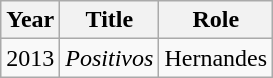<table class="wikitable">
<tr>
<th>Year</th>
<th>Title</th>
<th>Role</th>
</tr>
<tr>
<td>2013</td>
<td><em>Positivos</em></td>
<td>Hernandes</td>
</tr>
</table>
